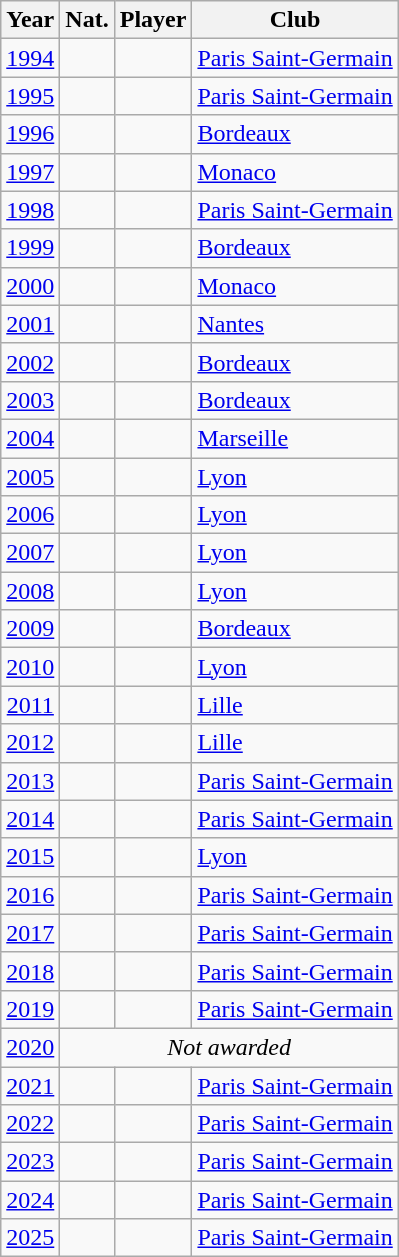<table class="sortable wikitable" style="text-align: center;">
<tr>
<th>Year</th>
<th>Nat.</th>
<th>Player</th>
<th>Club</th>
</tr>
<tr>
<td><a href='#'>1994</a></td>
<td></td>
<td align=left></td>
<td align=left><a href='#'>Paris Saint-Germain</a></td>
</tr>
<tr>
<td><a href='#'>1995</a></td>
<td></td>
<td align=left></td>
<td align=left><a href='#'>Paris Saint-Germain</a></td>
</tr>
<tr>
<td><a href='#'>1996</a></td>
<td></td>
<td align=left></td>
<td align=left><a href='#'>Bordeaux</a></td>
</tr>
<tr>
<td><a href='#'>1997</a></td>
<td></td>
<td align=left></td>
<td align=left><a href='#'>Monaco</a></td>
</tr>
<tr>
<td><a href='#'>1998</a></td>
<td></td>
<td align=left></td>
<td align=left><a href='#'>Paris Saint-Germain</a></td>
</tr>
<tr>
<td><a href='#'>1999</a></td>
<td></td>
<td align=left></td>
<td align=left><a href='#'>Bordeaux</a></td>
</tr>
<tr>
<td><a href='#'>2000</a></td>
<td></td>
<td align=left></td>
<td align=left><a href='#'>Monaco</a></td>
</tr>
<tr>
<td><a href='#'>2001</a></td>
<td></td>
<td align=left></td>
<td align=left><a href='#'>Nantes</a></td>
</tr>
<tr>
<td><a href='#'>2002</a></td>
<td></td>
<td align=left></td>
<td align=left><a href='#'>Bordeaux</a></td>
</tr>
<tr>
<td><a href='#'>2003</a></td>
<td></td>
<td align=left></td>
<td align=left><a href='#'>Bordeaux</a></td>
</tr>
<tr>
<td><a href='#'>2004</a></td>
<td></td>
<td align=left></td>
<td align=left><a href='#'>Marseille</a></td>
</tr>
<tr>
<td><a href='#'>2005</a></td>
<td></td>
<td align=left></td>
<td align=left><a href='#'>Lyon</a></td>
</tr>
<tr>
<td><a href='#'>2006</a></td>
<td></td>
<td align=left></td>
<td align=left><a href='#'>Lyon</a></td>
</tr>
<tr>
<td><a href='#'>2007</a></td>
<td></td>
<td align=left></td>
<td align=left><a href='#'>Lyon</a></td>
</tr>
<tr>
<td><a href='#'>2008</a></td>
<td></td>
<td align=left></td>
<td align=left><a href='#'>Lyon</a></td>
</tr>
<tr>
<td><a href='#'>2009</a></td>
<td></td>
<td align=left></td>
<td align=left><a href='#'>Bordeaux</a></td>
</tr>
<tr>
<td><a href='#'>2010</a></td>
<td></td>
<td align=left></td>
<td align=left><a href='#'>Lyon</a></td>
</tr>
<tr>
<td><a href='#'>2011</a></td>
<td></td>
<td align=left></td>
<td align=left><a href='#'>Lille</a></td>
</tr>
<tr>
<td><a href='#'>2012</a></td>
<td></td>
<td align=left></td>
<td align=left><a href='#'>Lille</a></td>
</tr>
<tr>
<td><a href='#'>2013</a></td>
<td></td>
<td align=left></td>
<td align=left><a href='#'>Paris Saint-Germain</a></td>
</tr>
<tr>
<td><a href='#'>2014</a></td>
<td></td>
<td align=left></td>
<td align=left><a href='#'>Paris Saint-Germain</a></td>
</tr>
<tr>
<td><a href='#'>2015</a></td>
<td></td>
<td align=left></td>
<td align=left><a href='#'>Lyon</a></td>
</tr>
<tr>
<td><a href='#'>2016</a></td>
<td></td>
<td align=left></td>
<td align=left><a href='#'>Paris Saint-Germain</a></td>
</tr>
<tr>
<td><a href='#'>2017</a></td>
<td></td>
<td align=left></td>
<td align=left><a href='#'>Paris Saint-Germain</a></td>
</tr>
<tr>
<td><a href='#'>2018</a></td>
<td></td>
<td align=left></td>
<td align=left><a href='#'>Paris Saint-Germain</a></td>
</tr>
<tr>
<td><a href='#'>2019</a></td>
<td></td>
<td align=left></td>
<td align=left><a href='#'>Paris Saint-Germain</a></td>
</tr>
<tr>
<td><a href='#'>2020</a></td>
<td colspan=3><em>Not awarded</em></td>
</tr>
<tr>
<td><a href='#'>2021</a></td>
<td></td>
<td align=left></td>
<td align=left><a href='#'>Paris Saint-Germain</a></td>
</tr>
<tr>
<td><a href='#'>2022</a></td>
<td></td>
<td align=left></td>
<td align=left><a href='#'>Paris Saint-Germain</a></td>
</tr>
<tr>
<td><a href='#'>2023</a></td>
<td></td>
<td align=left></td>
<td align=left><a href='#'>Paris Saint-Germain</a></td>
</tr>
<tr>
<td><a href='#'>2024</a></td>
<td></td>
<td align=left></td>
<td align=left><a href='#'>Paris Saint-Germain</a></td>
</tr>
<tr>
<td><a href='#'>2025</a></td>
<td></td>
<td align=left></td>
<td align=left><a href='#'>Paris Saint-Germain</a></td>
</tr>
</table>
